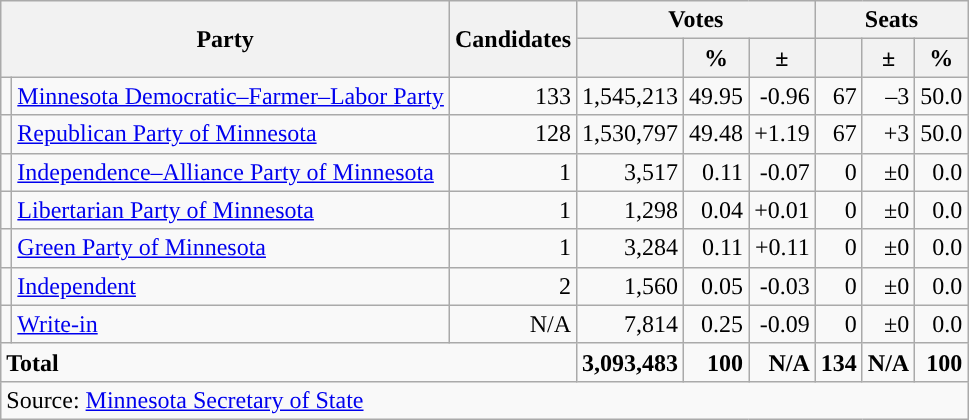<table class="wikitable">
<tr>
<th colspan="2" rowspan="2">Party</th>
<th rowspan="2">Candidates</th>
<th colspan="3">Votes</th>
<th colspan="3">Seats</th>
</tr>
<tr>
<th></th>
<th>%</th>
<th>±</th>
<th></th>
<th>±</th>
<th>%</th>
</tr>
<tr>
<td style="background-color:"></td>
<td><a href='#'>Minnesota Democratic–Farmer–Labor Party</a></td>
<td align="right">133</td>
<td align="right">1,545,213</td>
<td align="right">49.95</td>
<td align="right">-0.96</td>
<td align="right">67</td>
<td align="right">–3</td>
<td align="right">50.0</td>
</tr>
<tr>
<td style="background-color:"></td>
<td><a href='#'>Republican Party of Minnesota</a></td>
<td align="right">128</td>
<td align="right">1,530,797</td>
<td align="right">49.48</td>
<td align="right">+1.19</td>
<td align="right">67</td>
<td align="right">+3</td>
<td align="right">50.0</td>
</tr>
<tr>
<td style="background-color:"></td>
<td><a href='#'>Independence–Alliance Party of Minnesota</a></td>
<td align="right">1</td>
<td align="right">3,517</td>
<td align="right">0.11</td>
<td align="right">-0.07</td>
<td align="right">0</td>
<td align="right">±0</td>
<td align="right">0.0</td>
</tr>
<tr>
<td style="background-color:"></td>
<td><a href='#'>Libertarian Party of Minnesota</a></td>
<td align="right">1</td>
<td align="right">1,298</td>
<td align="right">0.04</td>
<td align="right">+0.01</td>
<td align="right">0</td>
<td align="right">±0</td>
<td align="right">0.0</td>
</tr>
<tr>
<td style="background-color:"></td>
<td><a href='#'>Green Party of Minnesota</a></td>
<td align="right">1</td>
<td align="right">3,284</td>
<td align="right">0.11</td>
<td align="right">+0.11</td>
<td align="right">0</td>
<td align="right">±0</td>
<td align="right">0.0</td>
</tr>
<tr>
<td style="background-color:"></td>
<td><a href='#'>Independent</a></td>
<td align="right">2</td>
<td align="right">1,560</td>
<td align="right">0.05</td>
<td align="right">-0.03</td>
<td align="right">0</td>
<td align="right">±0</td>
<td align="right">0.0</td>
</tr>
<tr>
<td style="background-color:"></td>
<td><a href='#'>Write-in</a></td>
<td align="right">N/A</td>
<td align="right">7,814</td>
<td align="right">0.25</td>
<td align="right">-0.09</td>
<td align="right">0</td>
<td align="right">±0</td>
<td align="right">0.0</td>
</tr>
<tr>
<td colspan="3"><strong>Total</strong></td>
<td style="font-weight:bold" align="right">3,093,483</td>
<td style="font-weight:bold" align="right">100</td>
<td style="font-weight:bold" align="right">N/A</td>
<td style="font-weight:bold" align="right">134</td>
<td style="font-weight:bold" align="right">N/A</td>
<td style="font-weight:bold" align="right">100</td>
</tr>
<tr>
<td colspan="9">Source: <a href='#'>Minnesota Secretary of State</a></td>
</tr>
</table>
